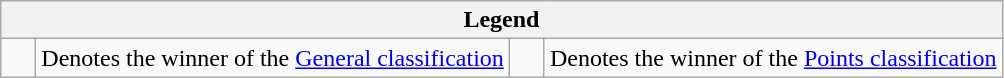<table class="wikitable">
<tr>
<th colspan=4>Legend</th>
</tr>
<tr>
<td>    </td>
<td>Denotes the winner of the <a href='#'>General classification</a></td>
<td>    </td>
<td>Denotes the winner of the <a href='#'>Points classification</a></td>
</tr>
</table>
